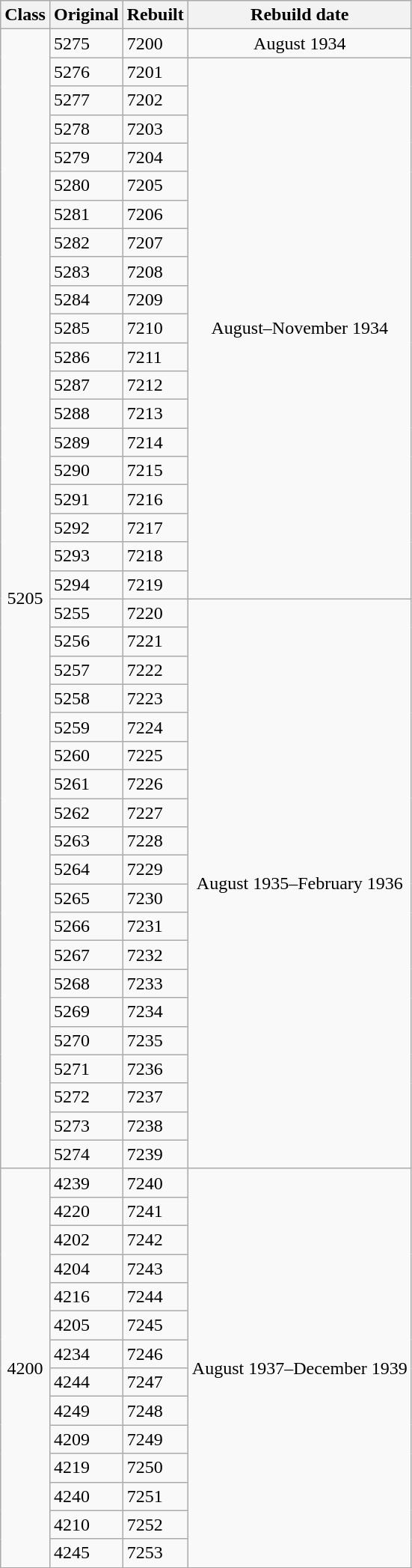<table class="wikitable sortable collapsible">
<tr>
<th>Class</th>
<th>Original</th>
<th>Rebuilt</th>
<th>Rebuild date</th>
</tr>
<tr>
<td align=center rowspan=40>5205</td>
<td>5275</td>
<td>7200</td>
<td align=center>August 1934</td>
</tr>
<tr>
<td>5276</td>
<td>7201</td>
<td align=center rowspan=19>August–November 1934</td>
</tr>
<tr>
<td>5277</td>
<td>7202</td>
</tr>
<tr>
<td>5278</td>
<td>7203</td>
</tr>
<tr>
<td>5279</td>
<td>7204</td>
</tr>
<tr>
<td>5280</td>
<td>7205</td>
</tr>
<tr>
<td>5281</td>
<td>7206</td>
</tr>
<tr>
<td>5282</td>
<td>7207</td>
</tr>
<tr>
<td>5283</td>
<td>7208</td>
</tr>
<tr>
<td>5284</td>
<td>7209</td>
</tr>
<tr>
<td>5285</td>
<td>7210</td>
</tr>
<tr>
<td>5286</td>
<td>7211</td>
</tr>
<tr>
<td>5287</td>
<td>7212</td>
</tr>
<tr>
<td>5288</td>
<td>7213</td>
</tr>
<tr>
<td>5289</td>
<td>7214</td>
</tr>
<tr>
<td>5290</td>
<td>7215</td>
</tr>
<tr>
<td>5291</td>
<td>7216</td>
</tr>
<tr>
<td>5292</td>
<td>7217</td>
</tr>
<tr>
<td>5293</td>
<td>7218</td>
</tr>
<tr>
<td>5294</td>
<td>7219</td>
</tr>
<tr>
<td>5255</td>
<td>7220</td>
<td align=center rowspan=20>August 1935–February 1936</td>
</tr>
<tr>
<td>5256</td>
<td>7221</td>
</tr>
<tr>
<td>5257</td>
<td>7222</td>
</tr>
<tr>
<td>5258</td>
<td>7223</td>
</tr>
<tr>
<td>5259</td>
<td>7224</td>
</tr>
<tr>
<td>5260</td>
<td>7225</td>
</tr>
<tr>
<td>5261</td>
<td>7226</td>
</tr>
<tr>
<td>5262</td>
<td>7227</td>
</tr>
<tr>
<td>5263</td>
<td>7228</td>
</tr>
<tr>
<td>5264</td>
<td>7229</td>
</tr>
<tr>
<td>5265</td>
<td>7230</td>
</tr>
<tr>
<td>5266</td>
<td>7231</td>
</tr>
<tr>
<td>5267</td>
<td>7232</td>
</tr>
<tr>
<td>5268</td>
<td>7233</td>
</tr>
<tr>
<td>5269</td>
<td>7234</td>
</tr>
<tr>
<td>5270</td>
<td>7235</td>
</tr>
<tr>
<td>5271</td>
<td>7236</td>
</tr>
<tr>
<td>5272</td>
<td>7237</td>
</tr>
<tr>
<td>5273</td>
<td>7238</td>
</tr>
<tr>
<td>5274</td>
<td>7239</td>
</tr>
<tr>
<td align=center rowspan= 14>4200</td>
<td>4239</td>
<td>7240</td>
<td align=center rowspan=14>August 1937–December 1939</td>
</tr>
<tr>
<td>4220</td>
<td>7241</td>
</tr>
<tr>
<td>4202</td>
<td>7242</td>
</tr>
<tr>
<td>4204</td>
<td>7243</td>
</tr>
<tr>
<td>4216</td>
<td>7244</td>
</tr>
<tr>
<td>4205</td>
<td>7245</td>
</tr>
<tr>
<td>4234</td>
<td>7246</td>
</tr>
<tr>
<td>4244</td>
<td>7247</td>
</tr>
<tr>
<td>4249</td>
<td>7248</td>
</tr>
<tr>
<td>4209</td>
<td>7249</td>
</tr>
<tr>
<td>4219</td>
<td>7250</td>
</tr>
<tr>
<td>4240</td>
<td>7251</td>
</tr>
<tr>
<td>4210</td>
<td>7252</td>
</tr>
<tr>
<td>4245</td>
<td>7253</td>
</tr>
</table>
